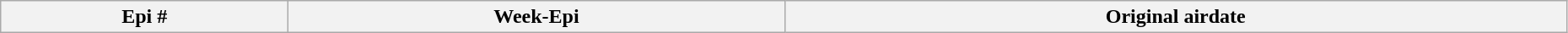<table class="wikitable plainrowheaders" style="width:98%;">
<tr>
<th>Epi #</th>
<th>Week-Epi</th>
<th>Original airdate<br>



</th>
</tr>
</table>
